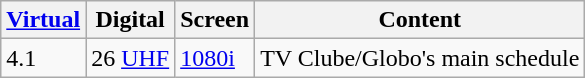<table class="wikitable">
<tr>
<th><a href='#'>Virtual</a></th>
<th>Digital</th>
<th>Screen</th>
<th>Content</th>
</tr>
<tr>
<td>4.1</td>
<td>26 <a href='#'>UHF</a></td>
<td><a href='#'>1080i</a></td>
<td>TV Clube/Globo's main schedule</td>
</tr>
</table>
